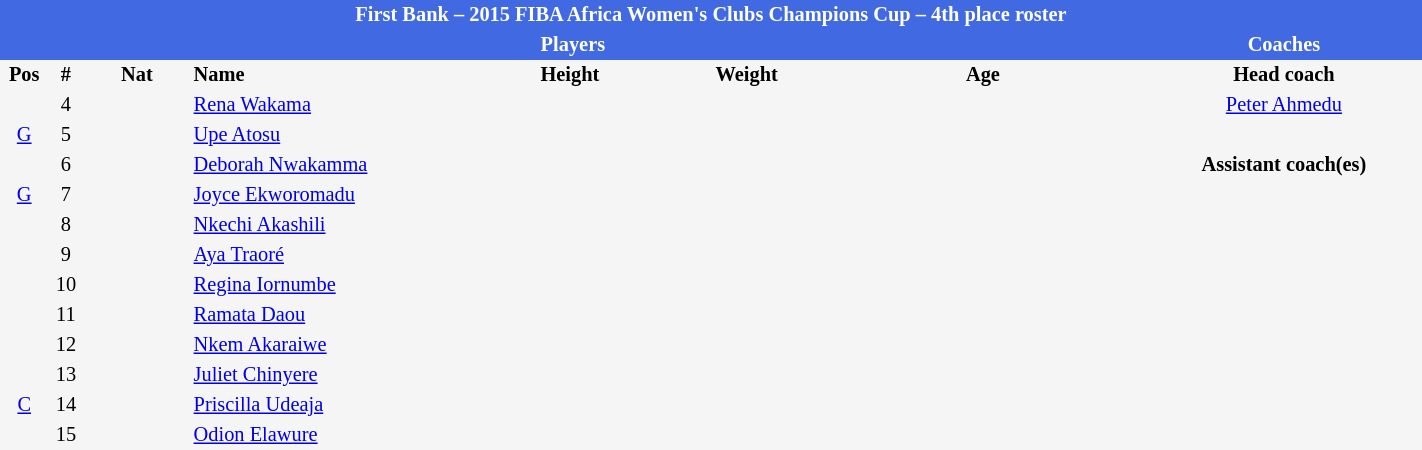<table border=0 cellpadding=2 cellspacing=0  |- bgcolor=#f5f5f5 style="text-align:center; font-size:85%;" width=75%>
<tr>
<td colspan="8" style="background: #4169e1; color: white"><strong>First Bank – 2015 FIBA Africa Women's Clubs Champions Cup – 4th place roster</strong></td>
</tr>
<tr>
<td colspan="7" style="background: #4169e1; color: white"><strong>Players</strong></td>
<td style="background: #4169e1; color: white"><strong>Coaches</strong></td>
</tr>
<tr style="background=#f5f5f5; color: black">
<th width=5px>Pos</th>
<th width=5px>#</th>
<th width=50px>Nat</th>
<th width=135px align=left>Name</th>
<th width=100px>Height</th>
<th width=70px>Weight</th>
<th width=160px>Age</th>
<th width=135px>Head coach</th>
</tr>
<tr>
<td></td>
<td>4</td>
<td></td>
<td align=left><a href='#'>Rena Wakama</a></td>
<td></td>
<td></td>
<td><span></span></td>
<td> <a href='#'>Peter Ahmedu</a></td>
</tr>
<tr>
<td><a href='#'>G</a></td>
<td>5</td>
<td></td>
<td align=left><a href='#'>Upe Atosu</a></td>
<td><span></span></td>
<td></td>
<td><span></span></td>
</tr>
<tr>
<td></td>
<td>6</td>
<td></td>
<td align=left><a href='#'>Deborah Nwakamma</a></td>
<td></td>
<td></td>
<td><span></span></td>
<td><strong>Assistant coach(es)</strong></td>
</tr>
<tr>
<td><a href='#'>G</a></td>
<td>7</td>
<td></td>
<td align=left><a href='#'>Joyce Ekworomadu</a></td>
<td><span></span></td>
<td></td>
<td><span></span></td>
<td></td>
</tr>
<tr>
<td></td>
<td>8</td>
<td></td>
<td align=left><a href='#'>Nkechi Akashili</a></td>
<td><span></span></td>
<td></td>
<td><span></span></td>
</tr>
<tr>
<td></td>
<td>9</td>
<td></td>
<td align=left><a href='#'>Aya Traoré</a></td>
<td><span></span></td>
<td></td>
<td><span></span></td>
</tr>
<tr>
<td></td>
<td>10</td>
<td></td>
<td align=left><a href='#'>Regina Iornumbe</a></td>
<td></td>
<td></td>
<td><span></span></td>
</tr>
<tr>
<td></td>
<td>11</td>
<td></td>
<td align=left><a href='#'>Ramata Daou</a></td>
<td><span></span></td>
<td></td>
<td><span></span></td>
</tr>
<tr>
<td></td>
<td>12</td>
<td></td>
<td align=left><a href='#'>Nkem Akaraiwe</a></td>
<td><span></span></td>
<td></td>
<td><span></span></td>
</tr>
<tr>
<td></td>
<td>13</td>
<td></td>
<td align=left><a href='#'>Juliet Chinyere</a></td>
<td></td>
<td></td>
<td><span></span></td>
</tr>
<tr>
<td><a href='#'>C</a></td>
<td>14</td>
<td></td>
<td align=left><a href='#'>Priscilla Udeaja</a></td>
<td><span></span></td>
<td></td>
<td><span></span></td>
</tr>
<tr>
<td></td>
<td>15</td>
<td></td>
<td align=left><a href='#'>Odion Elawure</a></td>
<td></td>
<td></td>
<td><span></span></td>
</tr>
</table>
